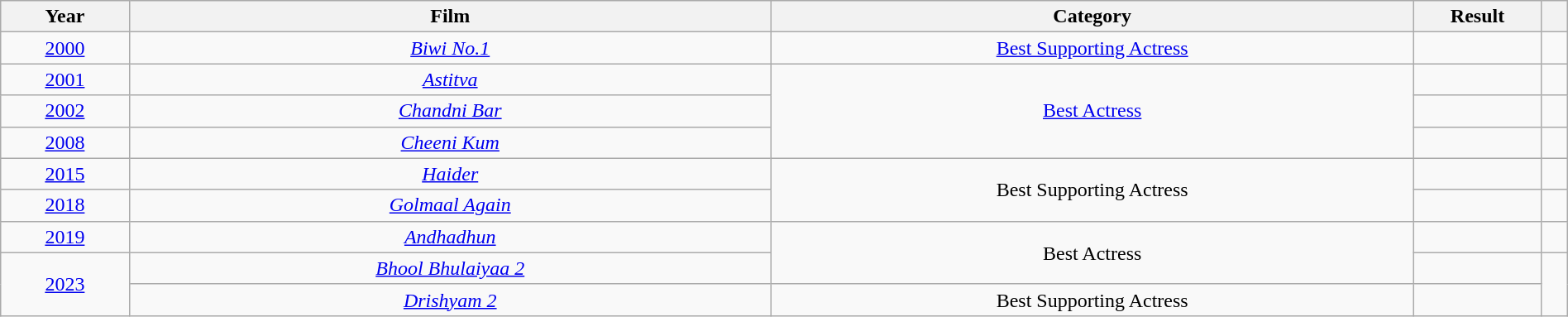<table class="wikitable sortable" style="width:100%;">
<tr>
<th style="width:5%;">Year</th>
<th style="width:25%;">Film</th>
<th style="width:25%;">Category</th>
<th style="width:5%;">Result</th>
<th style="width:1%;" class="unsortable"></th>
</tr>
<tr>
<td style="text-align:center;"><a href='#'>2000</a></td>
<td style="text-align:center;"><em><a href='#'>Biwi No.1</a></em></td>
<td style="text-align:center;"><a href='#'>Best Supporting Actress</a></td>
<td></td>
<td style="text-align:center;"></td>
</tr>
<tr>
<td style="text-align:center;"><a href='#'>2001</a></td>
<td style="text-align:center;"><em><a href='#'>Astitva</a></em></td>
<td style="text-align:center;" rowspan="3"><a href='#'>Best Actress</a></td>
<td></td>
<td style="text-align:center;"></td>
</tr>
<tr>
<td style="text-align:center;"><a href='#'>2002</a></td>
<td style="text-align:center;"><em><a href='#'>Chandni Bar</a></em></td>
<td></td>
<td style="text-align:center;"></td>
</tr>
<tr>
<td style="text-align:center;"><a href='#'>2008</a></td>
<td style="text-align:center;"><em><a href='#'>Cheeni Kum</a></em></td>
<td></td>
<td style="text-align:center;"></td>
</tr>
<tr>
<td style="text-align:center;"><a href='#'>2015</a></td>
<td style="text-align:center;"><em><a href='#'>Haider</a></em></td>
<td style="text-align:center;" rowspan="2">Best Supporting Actress</td>
<td></td>
<td style="text-align:center;"></td>
</tr>
<tr>
<td style="text-align:center;"><a href='#'>2018</a></td>
<td style="text-align:center;"><em><a href='#'>Golmaal Again</a></em></td>
<td></td>
<td style="text-align:center;"></td>
</tr>
<tr>
<td style="text-align:center;"><a href='#'>2019</a></td>
<td style="text-align:center;"><em><a href='#'>Andhadhun</a></em></td>
<td rowspan="2" style="text-align:center;">Best Actress</td>
<td></td>
<td style="text-align:center;"></td>
</tr>
<tr>
<td rowspan="2" style="text-align:center;"><a href='#'>2023</a></td>
<td style="text-align:center;"><em><a href='#'>Bhool Bhulaiyaa 2</a></em></td>
<td></td>
<td rowspan="2" style="text-align:center;"></td>
</tr>
<tr>
<td style="text-align:center;"><em><a href='#'>Drishyam 2</a></em></td>
<td style="text-align:center;">Best Supporting Actress</td>
<td></td>
</tr>
</table>
